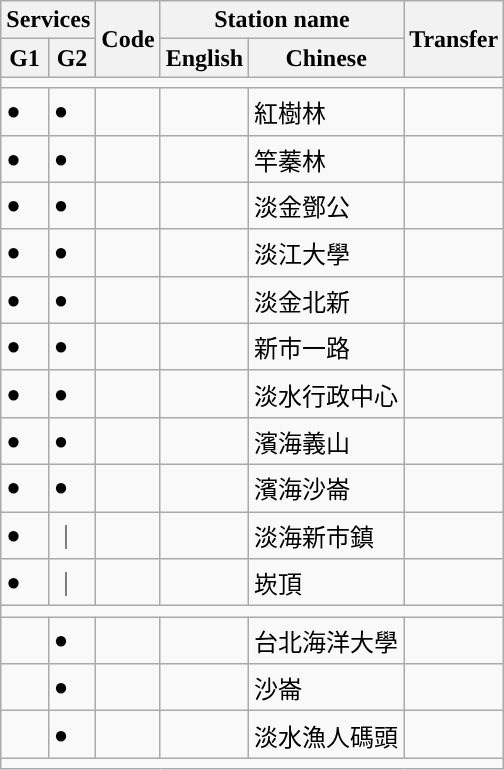<table class="wikitable">
<tr>
<th colspan="2">Services</th>
<th rowspan="2">Code</th>
<th colspan="2">Station name</th>
<th rowspan="2">Transfer</th>
</tr>
<tr>
<th>G1</th>
<th>G2</th>
<th>English</th>
<th>Chinese</th>
</tr>
<tr>
<td colspan="6"></td>
</tr>
<tr>
<td>●</td>
<td>●</td>
<td></td>
<td></td>
<td>紅樹林</td>
<td></td>
</tr>
<tr>
<td>●</td>
<td>●</td>
<td></td>
<td></td>
<td>竿蓁林</td>
<td></td>
</tr>
<tr>
<td>●</td>
<td>●</td>
<td></td>
<td></td>
<td>淡金鄧公</td>
<td></td>
</tr>
<tr>
<td>●</td>
<td>●</td>
<td></td>
<td></td>
<td>淡江大學</td>
<td></td>
</tr>
<tr>
<td>●</td>
<td>●</td>
<td></td>
<td></td>
<td>淡金北新</td>
<td></td>
</tr>
<tr>
<td>●</td>
<td>●</td>
<td></td>
<td></td>
<td>新市一路</td>
<td></td>
</tr>
<tr>
<td>●</td>
<td>●</td>
<td></td>
<td></td>
<td>淡水行政中心</td>
<td></td>
</tr>
<tr>
<td>●</td>
<td>●</td>
<td></td>
<td></td>
<td>濱海義山</td>
<td></td>
</tr>
<tr>
<td>●</td>
<td>●</td>
<td></td>
<td></td>
<td>濱海沙崙</td>
<td></td>
</tr>
<tr>
<td>●</td>
<td>｜</td>
<td></td>
<td></td>
<td>淡海新市鎮</td>
<td></td>
</tr>
<tr>
<td>●</td>
<td>｜</td>
<td></td>
<td></td>
<td>崁頂</td>
<td></td>
</tr>
<tr>
<td colspan="6"></td>
</tr>
<tr>
<td></td>
<td>●</td>
<td></td>
<td></td>
<td>台北海洋大學</td>
<td></td>
</tr>
<tr>
<td></td>
<td>●</td>
<td></td>
<td></td>
<td>沙崙</td>
<td></td>
</tr>
<tr>
<td></td>
<td>●</td>
<td></td>
<td></td>
<td>淡水漁人碼頭</td>
<td></td>
</tr>
<tr>
<td colspan="6"></td>
</tr>
</table>
